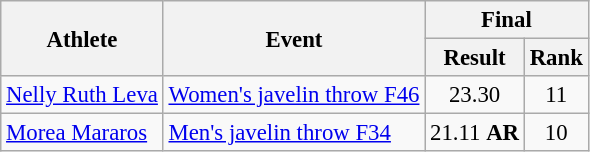<table class=wikitable style="font-size:95%">
<tr>
<th rowspan="2">Athlete</th>
<th rowspan="2">Event</th>
<th colspan="3">Final</th>
</tr>
<tr>
<th>Result</th>
<th>Rank</th>
</tr>
<tr>
<td><a href='#'>Nelly Ruth Leva</a></td>
<td><a href='#'>Women's javelin throw F46</a></td>
<td align=center>23.30</td>
<td align=center>11</td>
</tr>
<tr>
<td><a href='#'>Morea Mararos</a></td>
<td><a href='#'>Men's javelin throw F34</a></td>
<td align=center>21.11 <strong>AR</strong></td>
<td align=center>10</td>
</tr>
</table>
